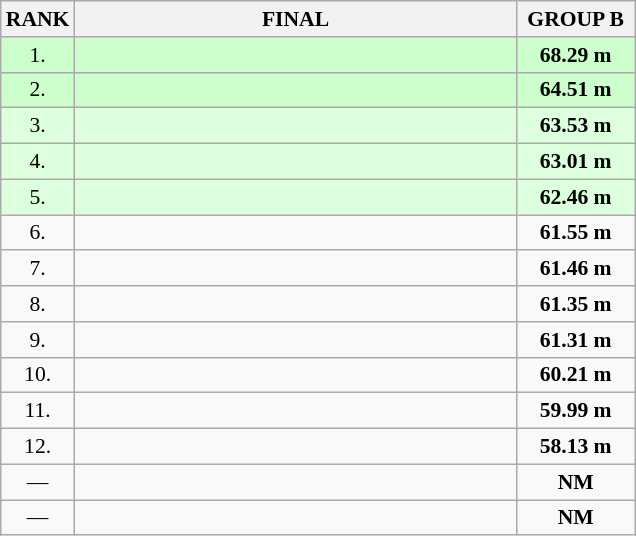<table class="wikitable" style="border-collapse: collapse; font-size: 90%;">
<tr>
<th>RANK</th>
<th style="width: 20em">FINAL</th>
<th style="width: 5em">GROUP B</th>
</tr>
<tr bgcolor=#CCFFCC>
<td align="center">1.</td>
<td></td>
<td align="center"><strong>68.29 m</strong></td>
</tr>
<tr bgcolor=#CCFFCC>
<td align="center">2.</td>
<td></td>
<td align="center"><strong>64.51 m</strong></td>
</tr>
<tr bgcolor=#DDFFDD>
<td align="center">3.</td>
<td></td>
<td align="center"><strong>63.53 m</strong></td>
</tr>
<tr bgcolor=#DDFFDD>
<td align="center">4.</td>
<td></td>
<td align="center"><strong>63.01 m</strong></td>
</tr>
<tr bgcolor=#DDFFDD>
<td align="center">5.</td>
<td></td>
<td align="center"><strong>62.46 m</strong></td>
</tr>
<tr>
<td align="center">6.</td>
<td></td>
<td align="center"><strong>61.55 m</strong></td>
</tr>
<tr>
<td align="center">7.</td>
<td></td>
<td align="center"><strong>61.46 m</strong></td>
</tr>
<tr>
<td align="center">8.</td>
<td></td>
<td align="center"><strong>61.35 m</strong></td>
</tr>
<tr>
<td align="center">9.</td>
<td></td>
<td align="center"><strong>61.31 m</strong></td>
</tr>
<tr>
<td align="center">10.</td>
<td></td>
<td align="center"><strong>60.21 m</strong></td>
</tr>
<tr>
<td align="center">11.</td>
<td></td>
<td align="center"><strong>59.99 m</strong></td>
</tr>
<tr>
<td align="center">12.</td>
<td></td>
<td align="center"><strong>58.13 m</strong></td>
</tr>
<tr>
<td align="center">—</td>
<td></td>
<td align="center"><strong>NM</strong></td>
</tr>
<tr>
<td align="center">—</td>
<td></td>
<td align="center"><strong>NM</strong></td>
</tr>
</table>
